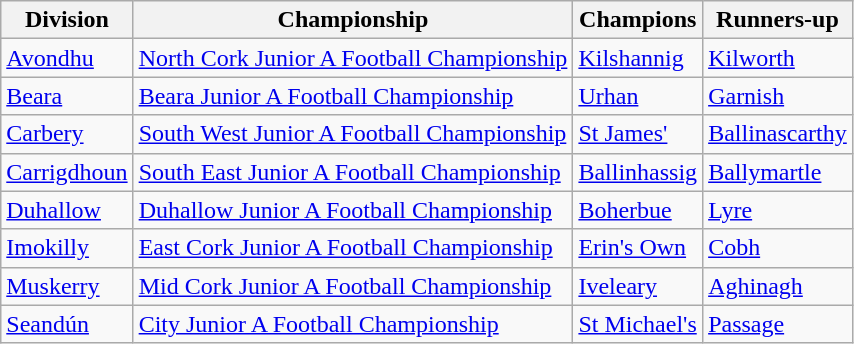<table class=wikitable>
<tr>
<th>Division</th>
<th>Championship</th>
<th>Champions</th>
<th>Runners-up</th>
</tr>
<tr>
<td><a href='#'>Avondhu</a></td>
<td><a href='#'>North Cork Junior A Football Championship</a></td>
<td><a href='#'>Kilshannig</a></td>
<td><a href='#'>Kilworth</a></td>
</tr>
<tr>
<td><a href='#'>Beara</a></td>
<td><a href='#'>Beara Junior A Football Championship</a></td>
<td><a href='#'>Urhan</a></td>
<td><a href='#'>Garnish</a></td>
</tr>
<tr>
<td><a href='#'>Carbery</a></td>
<td><a href='#'>South West Junior A Football Championship</a></td>
<td><a href='#'>St James'</a></td>
<td><a href='#'>Ballinascarthy</a></td>
</tr>
<tr>
<td><a href='#'>Carrigdhoun</a></td>
<td><a href='#'>South East Junior A Football Championship</a></td>
<td><a href='#'>Ballinhassig</a></td>
<td><a href='#'>Ballymartle</a></td>
</tr>
<tr>
<td><a href='#'>Duhallow</a></td>
<td><a href='#'>Duhallow Junior A Football Championship</a></td>
<td><a href='#'>Boherbue</a></td>
<td><a href='#'>Lyre</a></td>
</tr>
<tr>
<td><a href='#'>Imokilly</a></td>
<td><a href='#'>East Cork Junior A Football Championship</a></td>
<td><a href='#'>Erin's Own</a></td>
<td><a href='#'>Cobh</a></td>
</tr>
<tr>
<td><a href='#'>Muskerry</a></td>
<td><a href='#'>Mid Cork Junior A Football Championship</a></td>
<td><a href='#'>Iveleary</a></td>
<td><a href='#'>Aghinagh</a></td>
</tr>
<tr>
<td><a href='#'>Seandún</a></td>
<td><a href='#'>City Junior A Football Championship</a></td>
<td><a href='#'>St Michael's</a></td>
<td><a href='#'>Passage</a></td>
</tr>
</table>
